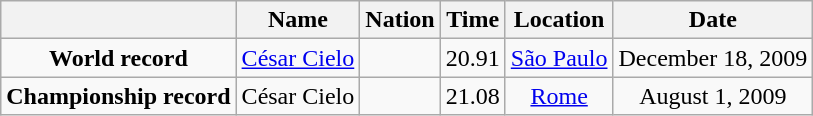<table class=wikitable style=text-align:center>
<tr>
<th></th>
<th>Name</th>
<th>Nation</th>
<th>Time</th>
<th>Location</th>
<th>Date</th>
</tr>
<tr>
<td><strong>World record</strong></td>
<td><a href='#'>César Cielo</a></td>
<td></td>
<td align=left>20.91</td>
<td><a href='#'>São Paulo</a></td>
<td>December 18, 2009</td>
</tr>
<tr>
<td><strong>Championship record</strong></td>
<td>César Cielo</td>
<td></td>
<td align=left>21.08</td>
<td><a href='#'>Rome</a></td>
<td>August 1, 2009</td>
</tr>
</table>
